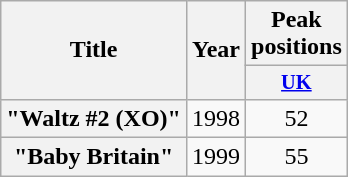<table class="wikitable plainrowheaders">
<tr>
<th scope="col" rowspan="2">Title</th>
<th scope="col" rowspan="2">Year</th>
<th scope="col" colspan="2">Peak positions</th>
</tr>
<tr>
<th style="width:3em; font-size:85%"><a href='#'>UK</a><br></th>
</tr>
<tr>
<th scope="row">"Waltz #2 (XO)"</th>
<td>1998</td>
<td align="center">52</td>
</tr>
<tr>
<th scope="row">"Baby Britain"</th>
<td>1999</td>
<td align="center">55</td>
</tr>
</table>
